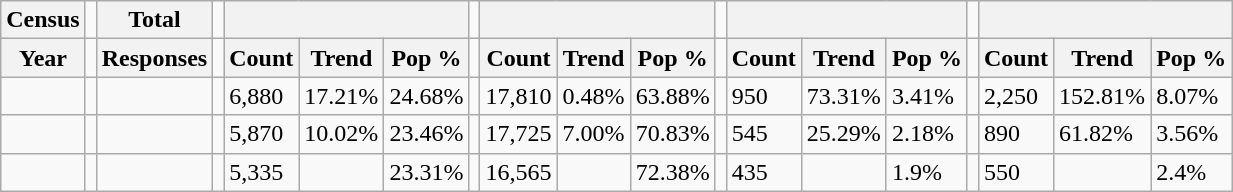<table class="wikitable">
<tr>
<th>Census</th>
<td></td>
<th>Total</th>
<td colspan="1"></td>
<th colspan="3"></th>
<td colspan="1"></td>
<th colspan="3"></th>
<td colspan="1"></td>
<th colspan="3"></th>
<td colspan="1"></td>
<th colspan="3"></th>
</tr>
<tr>
<th>Year</th>
<td></td>
<th>Responses</th>
<td></td>
<th>Count</th>
<th>Trend</th>
<th>Pop %</th>
<td></td>
<th>Count</th>
<th>Trend</th>
<th>Pop %</th>
<td></td>
<th>Count</th>
<th>Trend</th>
<th>Pop %</th>
<td></td>
<th>Count</th>
<th>Trend</th>
<th>Pop %</th>
</tr>
<tr>
<td></td>
<td></td>
<td></td>
<td></td>
<td>6,880</td>
<td> 17.21%</td>
<td>24.68%</td>
<td></td>
<td>17,810</td>
<td> 0.48%</td>
<td>63.88%</td>
<td></td>
<td>950</td>
<td> 73.31%</td>
<td>3.41%</td>
<td></td>
<td>2,250</td>
<td> 152.81%</td>
<td>8.07%</td>
</tr>
<tr>
<td></td>
<td></td>
<td></td>
<td></td>
<td>5,870</td>
<td> 10.02%</td>
<td>23.46%</td>
<td></td>
<td>17,725</td>
<td> 7.00%</td>
<td>70.83%</td>
<td></td>
<td>545</td>
<td> 25.29%</td>
<td>2.18%</td>
<td></td>
<td>890</td>
<td> 61.82%</td>
<td>3.56%</td>
</tr>
<tr>
<td></td>
<td></td>
<td></td>
<td></td>
<td>5,335</td>
<td></td>
<td>23.31%</td>
<td></td>
<td>16,565</td>
<td></td>
<td>72.38%</td>
<td></td>
<td>435</td>
<td></td>
<td>1.9%</td>
<td></td>
<td>550</td>
<td></td>
<td>2.4%</td>
</tr>
</table>
